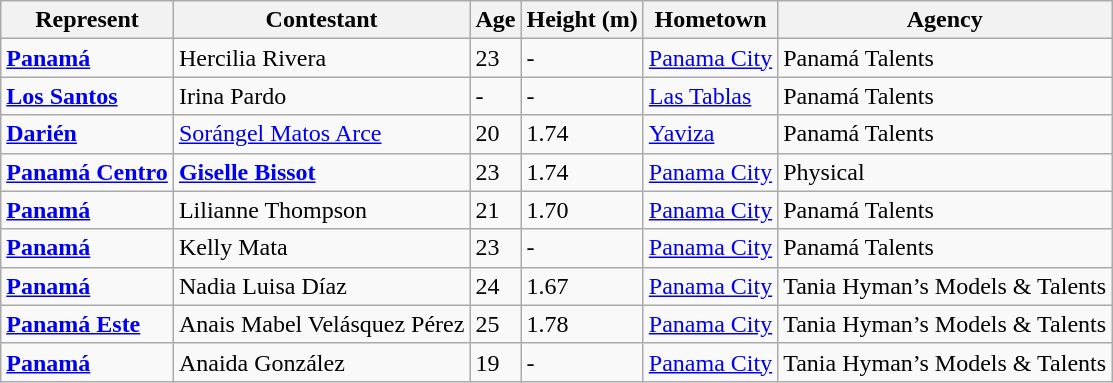<table class="sortable wikitable">
<tr>
<th>Represent</th>
<th>Contestant</th>
<th>Age</th>
<th>Height (m)</th>
<th>Hometown</th>
<th>Agency</th>
</tr>
<tr>
<td><strong><a href='#'>Panamá</a></strong></td>
<td>Hercilia Rivera</td>
<td>23</td>
<td>-</td>
<td><a href='#'>Panama City</a></td>
<td>Panamá Talents</td>
</tr>
<tr>
<td><strong><a href='#'>Los Santos</a></strong></td>
<td>Irina Pardo</td>
<td>-</td>
<td>-</td>
<td><a href='#'>Las Tablas</a></td>
<td>Panamá Talents  </td>
</tr>
<tr>
<td><strong><a href='#'>Darién</a></strong></td>
<td><a href='#'>Sorángel Matos Arce</a></td>
<td>20</td>
<td>1.74</td>
<td><a href='#'>Yaviza</a></td>
<td>Panamá Talents</td>
</tr>
<tr>
<td><strong><a href='#'>Panamá Centro</a></strong></td>
<td><strong><a href='#'>Giselle Bissot</a></strong></td>
<td>23</td>
<td>1.74</td>
<td><a href='#'>Panama City</a></td>
<td>Physical</td>
</tr>
<tr>
<td><strong><a href='#'>Panamá</a></strong></td>
<td>Lilianne Thompson</td>
<td>21</td>
<td>1.70</td>
<td><a href='#'>Panama City</a></td>
<td>Panamá Talents</td>
</tr>
<tr>
<td><strong><a href='#'>Panamá</a></strong></td>
<td>Kelly Mata</td>
<td>23</td>
<td>-</td>
<td><a href='#'>Panama City</a></td>
<td>Panamá Talents</td>
</tr>
<tr>
<td><strong><a href='#'>Panamá</a></strong></td>
<td>Nadia Luisa Díaz</td>
<td>24</td>
<td>1.67</td>
<td><a href='#'>Panama City</a></td>
<td>Tania Hyman’s Models & Talents</td>
</tr>
<tr>
<td><strong><a href='#'>Panamá Este</a></strong></td>
<td>Anais Mabel Velásquez Pérez</td>
<td>25</td>
<td>1.78</td>
<td><a href='#'>Panama City</a></td>
<td>Tania Hyman’s Models & Talents </td>
</tr>
<tr>
<td><strong><a href='#'>Panamá</a></strong></td>
<td>Anaida González</td>
<td>19</td>
<td>-</td>
<td><a href='#'>Panama City</a></td>
<td>Tania Hyman’s Models & Talents</td>
</tr>
</table>
